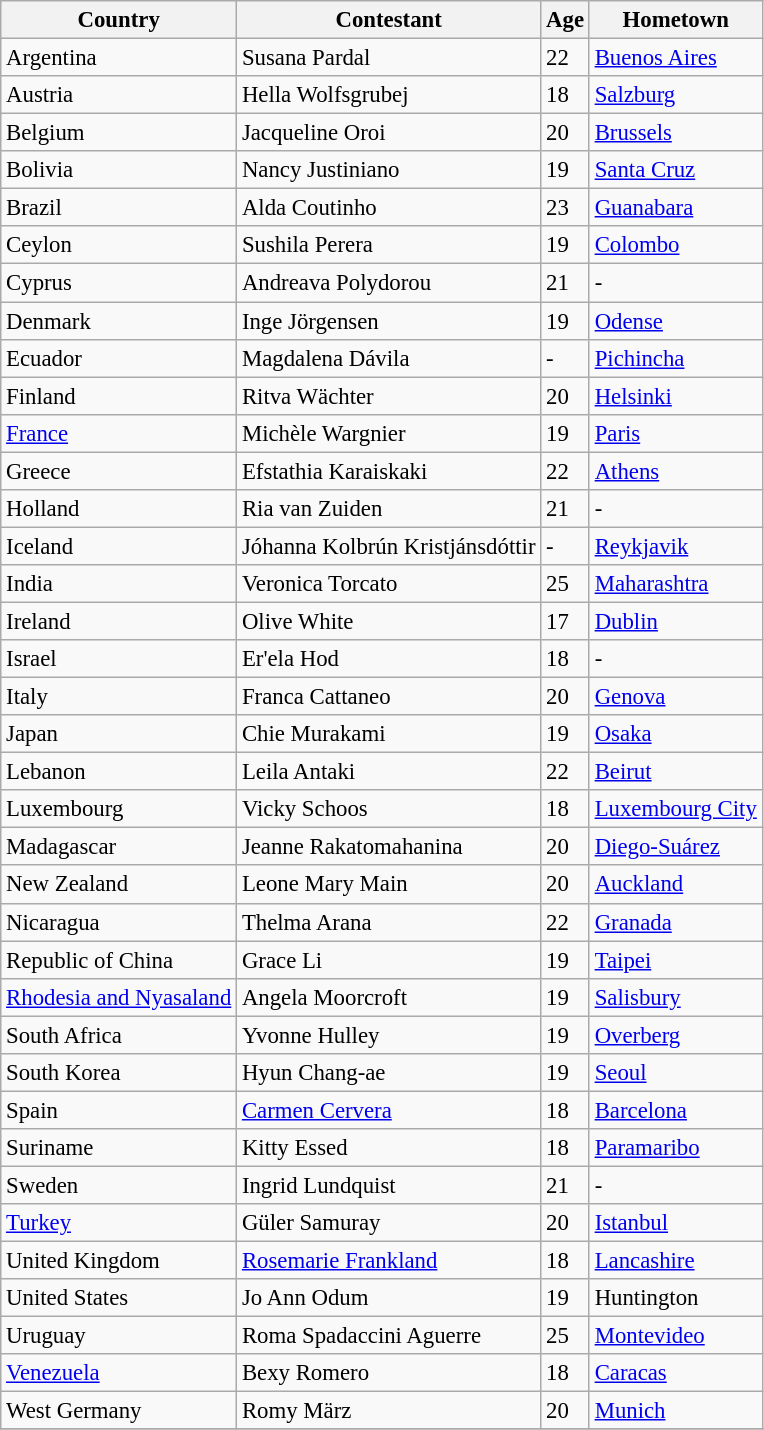<table class="wikitable sortable" style="font-size: 95%;">
<tr>
<th>Country</th>
<th>Contestant</th>
<th>Age</th>
<th>Hometown</th>
</tr>
<tr>
<td> Argentina</td>
<td>Susana Pardal</td>
<td>22</td>
<td><a href='#'>Buenos Aires</a></td>
</tr>
<tr>
<td> Austria</td>
<td>Hella Wolfsgrubej</td>
<td>18</td>
<td><a href='#'>Salzburg</a></td>
</tr>
<tr>
<td> Belgium</td>
<td>Jacqueline Oroi</td>
<td>20</td>
<td><a href='#'>Brussels</a></td>
</tr>
<tr>
<td> Bolivia</td>
<td>Nancy Justiniano</td>
<td>19</td>
<td><a href='#'>Santa Cruz</a></td>
</tr>
<tr>
<td> Brazil</td>
<td>Alda Coutinho</td>
<td>23</td>
<td><a href='#'>Guanabara</a></td>
</tr>
<tr>
<td> Ceylon</td>
<td>Sushila Perera</td>
<td>19</td>
<td><a href='#'>Colombo</a></td>
</tr>
<tr>
<td> Cyprus</td>
<td>Andreava Polydorou</td>
<td>21</td>
<td>-</td>
</tr>
<tr>
<td> Denmark</td>
<td>Inge Jörgensen</td>
<td>19</td>
<td><a href='#'>Odense</a></td>
</tr>
<tr>
<td> Ecuador</td>
<td>Magdalena Dávila</td>
<td>-</td>
<td><a href='#'>Pichincha</a></td>
</tr>
<tr>
<td> Finland</td>
<td>Ritva Wächter</td>
<td>20</td>
<td><a href='#'>Helsinki</a></td>
</tr>
<tr>
<td> <a href='#'>France</a></td>
<td>Michèle Wargnier</td>
<td>19</td>
<td><a href='#'>Paris</a></td>
</tr>
<tr>
<td> Greece</td>
<td>Efstathia Karaiskaki</td>
<td>22</td>
<td><a href='#'>Athens</a></td>
</tr>
<tr>
<td> Holland</td>
<td>Ria van Zuiden</td>
<td>21</td>
<td>-</td>
</tr>
<tr>
<td> Iceland</td>
<td>Jóhanna Kolbrún Kristjánsdóttir</td>
<td>-</td>
<td><a href='#'>Reykjavik</a></td>
</tr>
<tr>
<td> India</td>
<td>Veronica Torcato</td>
<td>25</td>
<td><a href='#'>Maharashtra</a></td>
</tr>
<tr>
<td> Ireland</td>
<td>Olive White</td>
<td>17</td>
<td><a href='#'>Dublin</a></td>
</tr>
<tr>
<td> Israel</td>
<td>Er'ela Hod</td>
<td>18</td>
<td>-</td>
</tr>
<tr>
<td> Italy</td>
<td>Franca Cattaneo</td>
<td>20</td>
<td><a href='#'>Genova</a></td>
</tr>
<tr>
<td> Japan</td>
<td>Chie Murakami</td>
<td>19</td>
<td><a href='#'>Osaka</a></td>
</tr>
<tr>
<td> Lebanon</td>
<td>Leila Antaki</td>
<td>22</td>
<td><a href='#'>Beirut</a></td>
</tr>
<tr>
<td> Luxembourg</td>
<td>Vicky Schoos</td>
<td>18</td>
<td><a href='#'>Luxembourg City</a></td>
</tr>
<tr>
<td> Madagascar</td>
<td>Jeanne Rakatomahanina</td>
<td>20</td>
<td><a href='#'>Diego-Suárez</a></td>
</tr>
<tr>
<td> New Zealand</td>
<td>Leone Mary Main</td>
<td>20</td>
<td><a href='#'>Auckland</a></td>
</tr>
<tr>
<td> Nicaragua</td>
<td>Thelma Arana</td>
<td>22</td>
<td><a href='#'>Granada</a></td>
</tr>
<tr>
<td> Republic of China</td>
<td>Grace Li</td>
<td>19</td>
<td><a href='#'>Taipei</a></td>
</tr>
<tr>
<td> <a href='#'>Rhodesia and Nyasaland</a></td>
<td>Angela Moorcroft</td>
<td>19</td>
<td><a href='#'>Salisbury</a></td>
</tr>
<tr>
<td> South Africa</td>
<td>Yvonne Hulley</td>
<td>19</td>
<td><a href='#'>Overberg</a></td>
</tr>
<tr>
<td> South Korea</td>
<td>Hyun Chang-ae</td>
<td>19</td>
<td><a href='#'>Seoul</a></td>
</tr>
<tr>
<td> Spain</td>
<td><a href='#'>Carmen Cervera</a></td>
<td>18</td>
<td><a href='#'>Barcelona</a></td>
</tr>
<tr>
<td> Suriname</td>
<td>Kitty Essed</td>
<td>18</td>
<td><a href='#'>Paramaribo</a></td>
</tr>
<tr>
<td> Sweden</td>
<td>Ingrid Lundquist</td>
<td>21</td>
<td>-</td>
</tr>
<tr>
<td> <a href='#'>Turkey</a></td>
<td>Güler Samuray</td>
<td>20</td>
<td><a href='#'>Istanbul</a></td>
</tr>
<tr>
<td> United Kingdom</td>
<td><a href='#'>Rosemarie Frankland</a></td>
<td>18</td>
<td><a href='#'>Lancashire</a></td>
</tr>
<tr>
<td> United States</td>
<td>Jo Ann Odum</td>
<td>19</td>
<td>Huntington</td>
</tr>
<tr>
<td> Uruguay</td>
<td>Roma Spadaccini Aguerre</td>
<td>25</td>
<td><a href='#'>Montevideo</a></td>
</tr>
<tr>
<td> <a href='#'>Venezuela</a></td>
<td>Bexy Romero</td>
<td>18</td>
<td><a href='#'>Caracas</a></td>
</tr>
<tr>
<td> West Germany</td>
<td>Romy März</td>
<td>20</td>
<td><a href='#'>Munich</a></td>
</tr>
<tr>
</tr>
</table>
